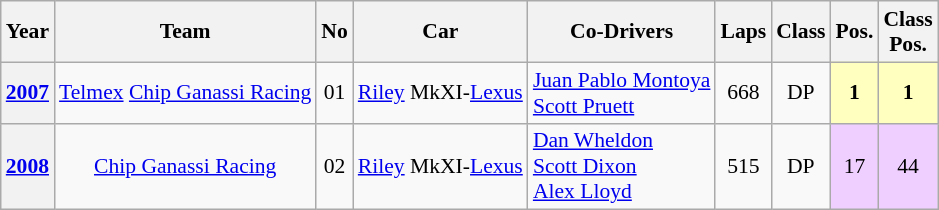<table class="wikitable" style="text-align:center; font-size:90%">
<tr>
<th>Year</th>
<th>Team</th>
<th>No</th>
<th>Car</th>
<th>Co-Drivers</th>
<th>Laps</th>
<th>Class</th>
<th>Pos.</th>
<th>Class<br>Pos.</th>
</tr>
<tr>
<th><a href='#'>2007</a></th>
<td nowrap> <a href='#'>Telmex</a> <a href='#'>Chip Ganassi Racing</a></td>
<td>01</td>
<td nowrap><a href='#'>Riley</a> MkXI-<a href='#'>Lexus</a></td>
<td align="left" nowrap> <a href='#'>Juan Pablo Montoya</a><br> <a href='#'>Scott Pruett</a></td>
<td>668</td>
<td>DP</td>
<td style="background:#FFFFBF;"><strong>1</strong></td>
<td style="background:#FFFFBF;"><strong>1</strong></td>
</tr>
<tr>
<th><a href='#'>2008</a></th>
<td nowrap> <a href='#'>Chip Ganassi Racing</a></td>
<td>02</td>
<td nowrap><a href='#'>Riley</a> MkXI-<a href='#'>Lexus</a></td>
<td align="left" nowrap> <a href='#'>Dan Wheldon</a><br> <a href='#'>Scott Dixon</a><br> <a href='#'>Alex Lloyd</a></td>
<td>515</td>
<td>DP</td>
<td style="background:#EFCFFF;">17 </td>
<td style="background:#EFCFFF;">44 </td>
</tr>
</table>
